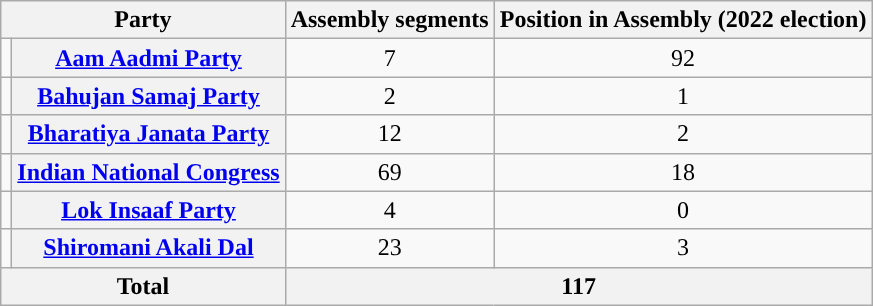<table class="wikitable" style="text-align:center">
<tr>
<th colspan="2">Party</th>
<th>Assembly segments</th>
<th>Position in Assembly (2022 election)</th>
</tr>
<tr>
<td style="background-color: "></td>
<th><a href='#'>Aam Aadmi Party</a></th>
<td>7</td>
<td>92</td>
</tr>
<tr>
<td style="background-color: "></td>
<th><a href='#'>Bahujan Samaj Party</a></th>
<td>2</td>
<td>1</td>
</tr>
<tr>
<td style="background-color: "></td>
<th><a href='#'>Bharatiya Janata Party</a></th>
<td>12</td>
<td>2</td>
</tr>
<tr>
<td style="background-color: "></td>
<th><a href='#'>Indian National Congress</a></th>
<td>69</td>
<td>18</td>
</tr>
<tr>
<td style="background-color: "></td>
<th><a href='#'>Lok Insaaf Party</a></th>
<td>4</td>
<td>0</td>
</tr>
<tr>
<td style="background-color: "></td>
<th><a href='#'>Shiromani Akali Dal</a></th>
<td>23</td>
<td>3</td>
</tr>
<tr>
<th colspan="2">Total</th>
<th colspan="2">117</th>
</tr>
</table>
